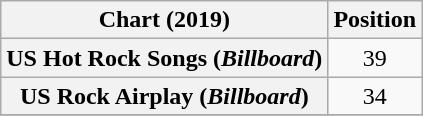<table class="wikitable plainrowheaders" style="text-align:center">
<tr>
<th scope="col">Chart (2019)</th>
<th scope="col">Position</th>
</tr>
<tr>
<th scope="row">US Hot Rock Songs (<em>Billboard</em>)</th>
<td>39</td>
</tr>
<tr>
<th scope="row">US Rock Airplay (<em>Billboard</em>)</th>
<td>34</td>
</tr>
<tr>
</tr>
</table>
